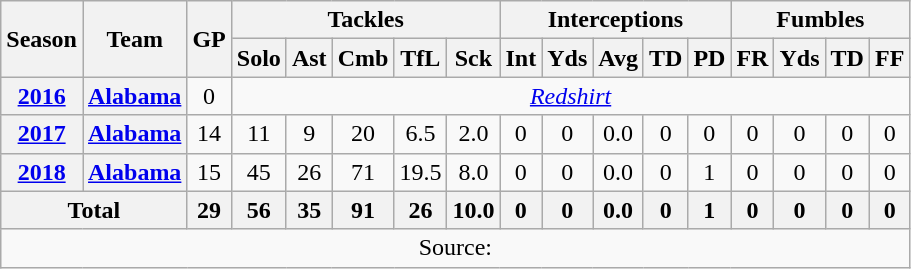<table class="wikitable" style="text-align:center;">
<tr>
<th rowspan="2">Season</th>
<th rowspan="2">Team</th>
<th rowspan="2">GP</th>
<th colspan="5">Tackles</th>
<th colspan="5">Interceptions</th>
<th colspan="4">Fumbles</th>
</tr>
<tr>
<th>Solo</th>
<th>Ast</th>
<th>Cmb</th>
<th>TfL</th>
<th>Sck</th>
<th>Int</th>
<th>Yds</th>
<th>Avg</th>
<th>TD</th>
<th>PD</th>
<th>FR</th>
<th>Yds</th>
<th>TD</th>
<th>FF</th>
</tr>
<tr>
<th><a href='#'>2016</a></th>
<th><a href='#'>Alabama</a></th>
<td>0</td>
<td colspan="14"> <em><a href='#'>Redshirt</a></em></td>
</tr>
<tr>
<th><a href='#'>2017</a></th>
<th><a href='#'>Alabama</a></th>
<td>14</td>
<td>11</td>
<td>9</td>
<td>20</td>
<td>6.5</td>
<td>2.0</td>
<td>0</td>
<td>0</td>
<td>0.0</td>
<td>0</td>
<td>0</td>
<td>0</td>
<td>0</td>
<td>0</td>
<td>0</td>
</tr>
<tr>
<th><a href='#'>2018</a></th>
<th><a href='#'>Alabama</a></th>
<td>15</td>
<td>45</td>
<td>26</td>
<td>71</td>
<td>19.5</td>
<td>8.0</td>
<td>0</td>
<td>0</td>
<td>0.0</td>
<td>0</td>
<td>1</td>
<td>0</td>
<td>0</td>
<td>0</td>
<td>0</td>
</tr>
<tr>
<th colspan="2">Total</th>
<th>29</th>
<th>56</th>
<th>35</th>
<th>91</th>
<th>26</th>
<th>10.0</th>
<th>0</th>
<th>0</th>
<th>0.0</th>
<th>0</th>
<th>1</th>
<th>0</th>
<th>0</th>
<th>0</th>
<th>0</th>
</tr>
<tr>
<td colspan="17">Source:</td>
</tr>
</table>
